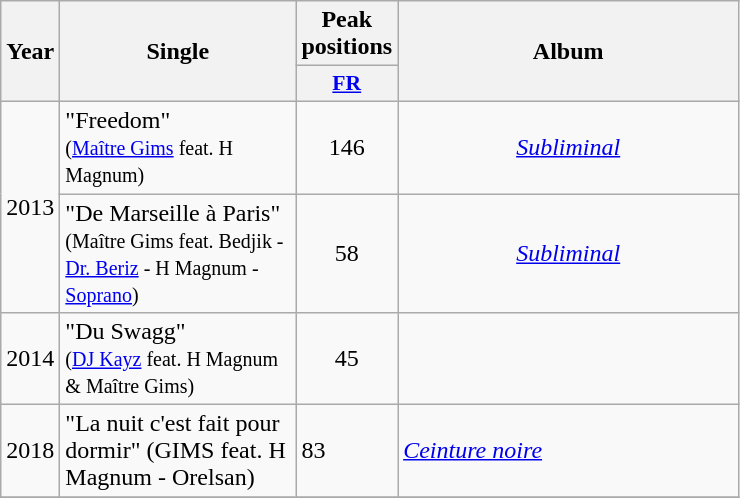<table class="wikitable">
<tr>
<th align="center" rowspan="2" width="10">Year</th>
<th align="center" rowspan="2" width="150">Single</th>
<th align="center" colspan="1" width="20">Peak positions</th>
<th align="center" rowspan="2" width="220">Album</th>
</tr>
<tr>
<th scope="col" style="width:3em;font-size:90%;"><a href='#'>FR</a><br></th>
</tr>
<tr>
<td style="text-align:center;" rowspan=2>2013</td>
<td>"Freedom" <br><small>(<a href='#'>Maître Gims</a> feat. H Magnum)</small></td>
<td style="text-align:center;">146</td>
<td style="text-align:center;"><em><a href='#'>Subliminal</a></em></td>
</tr>
<tr>
<td>"De Marseille à Paris" <br><small>(Maître Gims feat. Bedjik - <a href='#'>Dr. Beriz</a> - H Magnum - <a href='#'>Soprano</a>)</small></td>
<td style="text-align:center;">58</td>
<td style="text-align:center;"><em><a href='#'>Subliminal</a></em></td>
</tr>
<tr>
<td style="text-align:center;" rowspan=1>2014</td>
<td>"Du Swagg" <br><small>(<a href='#'>DJ Kayz</a> feat. H Magnum & Maître Gims)</small></td>
<td style="text-align:center;">45</td>
<td style="text-align:center;"></td>
</tr>
<tr>
<td>2018</td>
<td>"La nuit c'est fait pour dormir" (GIMS feat. H Magnum - Orelsan)</td>
<td>83</td>
<td><em><a href='#'>Ceinture noire</a></em></td>
</tr>
<tr>
</tr>
</table>
